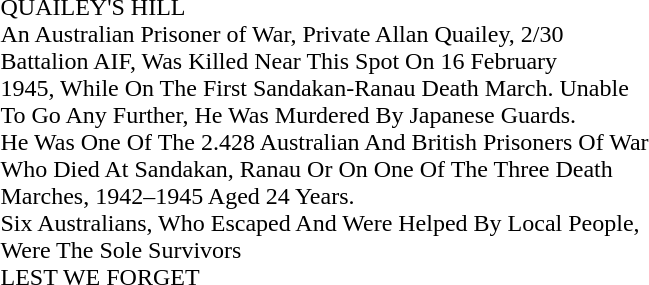<table>
<tr>
<td style="width: 5em"></td>
<td style="width:50em"><br><div>
QUAILEY'S HILL<br>
An Australian Prisoner of War, Private Allan Quailey, 2/30<br>
Battalion AIF, Was Killed Near This Spot On 16 February<br>
1945, While On The First Sandakan-Ranau Death March. Unable<br>
To Go Any Further, He Was Murdered By Japanese Guards.<br>He Was One Of The 2.428 Australian And British Prisoners Of War<br>
Who Died At Sandakan, Ranau Or On One Of The Three Death<br>
Marches, 1942–1945 Aged 24 Years.<br>Six Australians, Who Escaped And Were Helped By Local People,<br>
Were The Sole Survivors<br>LEST WE FORGET
</div></td>
</tr>
</table>
